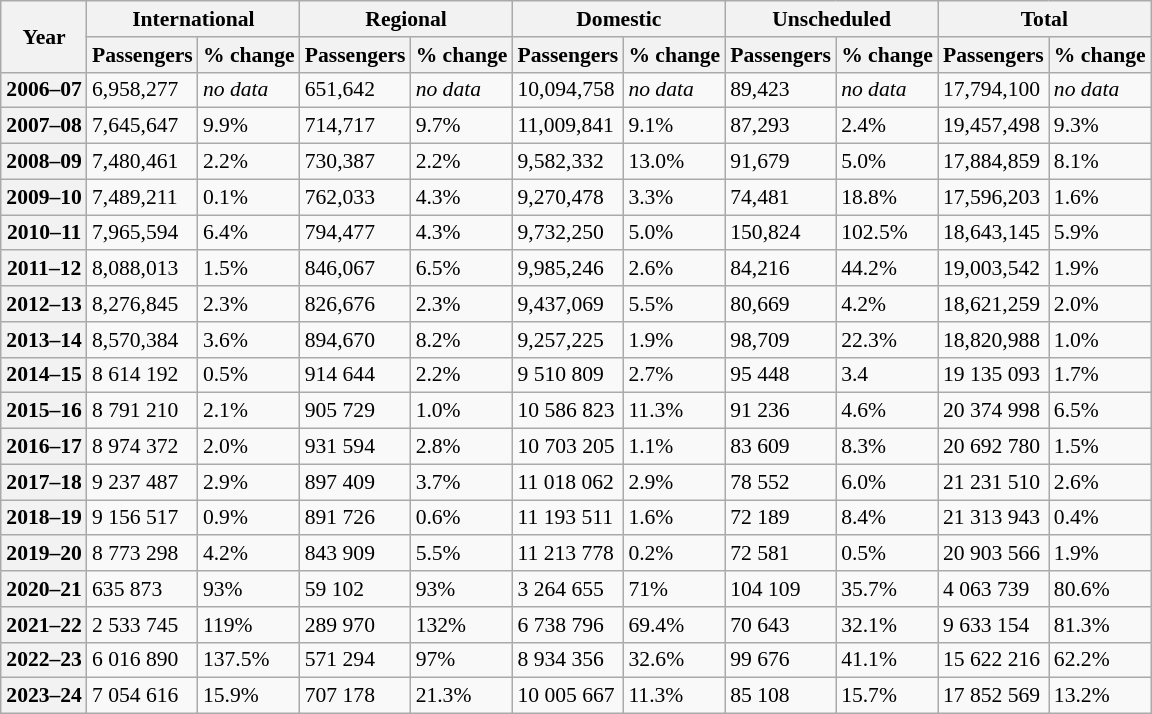<table class="wikitable" style="font-size:90%; margin:auto;">
<tr>
<th rowspan="2">Year</th>
<th colspan="2">International</th>
<th colspan="2">Regional</th>
<th colspan="2">Domestic</th>
<th colspan="2">Unscheduled</th>
<th colspan="2">Total</th>
</tr>
<tr>
<th>Passengers</th>
<th>% change</th>
<th>Passengers</th>
<th>% change</th>
<th>Passengers</th>
<th>% change</th>
<th>Passengers</th>
<th>% change</th>
<th>Passengers</th>
<th>% change</th>
</tr>
<tr>
<th>2006–07</th>
<td>6,958,277</td>
<td><em>no data</em></td>
<td>651,642</td>
<td><em>no data</em></td>
<td>10,094,758</td>
<td><em>no data</em></td>
<td>89,423</td>
<td><em>no data</em></td>
<td>17,794,100</td>
<td><em>no data</em></td>
</tr>
<tr>
<th>2007–08</th>
<td>7,645,647</td>
<td>9.9%</td>
<td>714,717</td>
<td>9.7%</td>
<td>11,009,841</td>
<td>9.1%</td>
<td>87,293</td>
<td>2.4%</td>
<td>19,457,498</td>
<td>9.3%</td>
</tr>
<tr>
<th>2008–09</th>
<td>7,480,461</td>
<td>2.2%</td>
<td>730,387</td>
<td>2.2%</td>
<td>9,582,332</td>
<td>13.0%</td>
<td>91,679</td>
<td>5.0%</td>
<td>17,884,859</td>
<td>8.1%</td>
</tr>
<tr>
<th>2009–10</th>
<td>7,489,211</td>
<td>0.1%</td>
<td>762,033</td>
<td>4.3%</td>
<td>9,270,478</td>
<td>3.3%</td>
<td>74,481</td>
<td>18.8%</td>
<td>17,596,203</td>
<td>1.6%</td>
</tr>
<tr>
<th>2010–11</th>
<td>7,965,594</td>
<td>6.4%</td>
<td>794,477</td>
<td>4.3%</td>
<td>9,732,250</td>
<td>5.0%</td>
<td>150,824</td>
<td>102.5%</td>
<td>18,643,145</td>
<td>5.9%</td>
</tr>
<tr>
<th>2011–12</th>
<td>8,088,013</td>
<td>1.5%</td>
<td>846,067</td>
<td>6.5%</td>
<td>9,985,246</td>
<td>2.6%</td>
<td>84,216</td>
<td>44.2%</td>
<td>19,003,542</td>
<td>1.9%</td>
</tr>
<tr>
<th>2012–13</th>
<td>8,276,845</td>
<td>2.3%</td>
<td>826,676</td>
<td>2.3%</td>
<td>9,437,069</td>
<td>5.5%</td>
<td>80,669</td>
<td>4.2%</td>
<td>18,621,259</td>
<td>2.0%</td>
</tr>
<tr>
<th>2013–14</th>
<td>8,570,384</td>
<td>3.6%</td>
<td>894,670</td>
<td>8.2%</td>
<td>9,257,225</td>
<td>1.9%</td>
<td>98,709</td>
<td>22.3%</td>
<td>18,820,988</td>
<td>1.0%</td>
</tr>
<tr>
<th>2014–15</th>
<td>8 614 192</td>
<td>0.5%</td>
<td>914 644</td>
<td>2.2%</td>
<td>9 510 809</td>
<td>2.7%</td>
<td>95 448</td>
<td>3.4</td>
<td>19 135 093</td>
<td>1.7%</td>
</tr>
<tr>
<th>2015–16</th>
<td>8 791 210</td>
<td>2.1%</td>
<td>905 729</td>
<td>1.0%</td>
<td>10 586 823</td>
<td>11.3%</td>
<td>91 236</td>
<td>4.6%</td>
<td>20 374 998</td>
<td>6.5%</td>
</tr>
<tr>
<th>2016–17</th>
<td>8 974 372</td>
<td>2.0%</td>
<td>931 594</td>
<td>2.8%</td>
<td>10 703 205</td>
<td>1.1%</td>
<td>83 609</td>
<td>8.3%</td>
<td>20 692 780</td>
<td>1.5%</td>
</tr>
<tr>
<th>2017–18</th>
<td>9 237 487</td>
<td>2.9%</td>
<td>897 409</td>
<td>3.7%</td>
<td>11 018 062</td>
<td>2.9%</td>
<td>78 552</td>
<td>6.0%</td>
<td>21 231 510</td>
<td>2.6%</td>
</tr>
<tr>
<th>2018–19</th>
<td>9 156 517</td>
<td>0.9%</td>
<td>891 726</td>
<td>0.6%</td>
<td>11 193 511</td>
<td>1.6%</td>
<td>72 189</td>
<td>8.4%</td>
<td>21 313 943</td>
<td>0.4%</td>
</tr>
<tr>
<th>2019–20</th>
<td>8 773 298</td>
<td>4.2%</td>
<td>843 909</td>
<td>5.5%</td>
<td>11 213 778</td>
<td>0.2%</td>
<td>72 581</td>
<td>0.5%</td>
<td>20 903 566</td>
<td>1.9%</td>
</tr>
<tr>
<th>2020–21</th>
<td>635 873</td>
<td>93%</td>
<td>59 102</td>
<td>93%</td>
<td>3 264 655</td>
<td>71%</td>
<td>104 109</td>
<td>35.7%</td>
<td>4 063 739</td>
<td>80.6%</td>
</tr>
<tr>
<th>2021–22</th>
<td>2 533 745</td>
<td>119%</td>
<td>289 970</td>
<td>132%</td>
<td>6 738 796</td>
<td>69.4%</td>
<td>70 643</td>
<td>32.1%</td>
<td>9 633 154</td>
<td>81.3%</td>
</tr>
<tr>
<th>2022–23</th>
<td>6 016 890</td>
<td>137.5%</td>
<td>571 294</td>
<td>97%</td>
<td>8 934 356</td>
<td>32.6%</td>
<td>99 676</td>
<td>41.1%</td>
<td>15 622 216</td>
<td>62.2%</td>
</tr>
<tr>
<th>2023–24</th>
<td>7 054 616</td>
<td>15.9%</td>
<td>707 178</td>
<td>21.3%</td>
<td>10 005 667</td>
<td>11.3%</td>
<td>85 108</td>
<td>15.7%</td>
<td>17 852 569</td>
<td>13.2%</td>
</tr>
</table>
